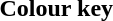<table class="toccolours">
<tr>
<th>Colour key<br></th>
</tr>
<tr>
<td><br>

</td>
</tr>
</table>
